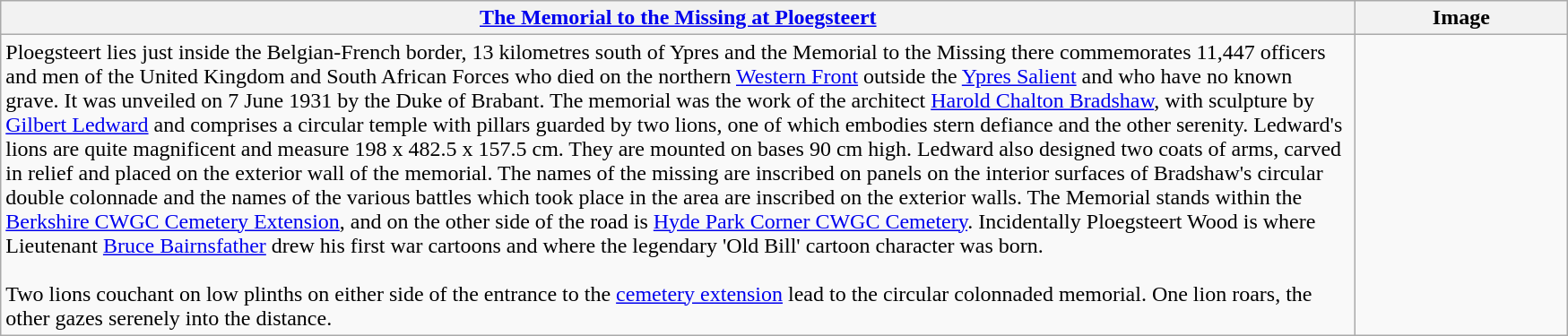<table class="wikitable sortable">
<tr>
<th scope="col" style="width:1000px;"><a href='#'>The Memorial to the Missing at Ploegsteert</a></th>
<th scope="col" style="width:150px;">Image</th>
</tr>
<tr>
<td>Ploegsteert lies just inside the Belgian-French border, 13 kilometres south of Ypres and the Memorial to the Missing there commemorates 11,447 officers and men of the United Kingdom and South African Forces who died on the northern <a href='#'>Western Front</a> outside the <a href='#'>Ypres Salient</a> and who have no known grave. It was unveiled on 7 June 1931 by the Duke of Brabant. The memorial was the work of the architect <a href='#'>Harold Chalton Bradshaw</a>, with sculpture by <a href='#'>Gilbert Ledward</a> and comprises a circular temple with pillars guarded by two lions, one of which embodies stern defiance and the other serenity. Ledward's lions are quite magnificent and measure 198 x 482.5 x 157.5 cm. They are mounted on bases 90 cm high. Ledward also designed two coats of arms, carved in relief and placed on the exterior wall of the memorial. The names of the missing are inscribed on panels on the interior surfaces of Bradshaw's circular double colonnade and the names of the various battles which took place in the area are inscribed on the exterior walls. The Memorial stands within the <a href='#'>Berkshire CWGC Cemetery Extension</a>, and on the other side of the road is <a href='#'>Hyde Park Corner CWGC Cemetery</a>. Incidentally Ploegsteert Wood is where Lieutenant <a href='#'>Bruce Bairnsfather</a> drew his first war cartoons and where the legendary 'Old Bill' cartoon character was born.<br><br>Two lions couchant on low plinths on either side of the entrance to the <a href='#'>cemetery extension</a> lead to the circular colonnaded memorial. One lion roars, the other gazes serenely into the distance.</td>
<td></td>
</tr>
</table>
